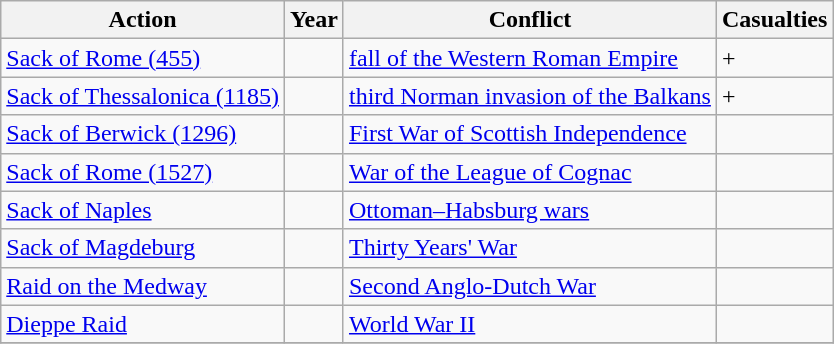<table class="wikitable sortable">
<tr>
<th>Action</th>
<th>Year</th>
<th>Conflict</th>
<th data-sort-type=number>Casualties</th>
</tr>
<tr>
<td><a href='#'>Sack of Rome (455)</a></td>
<td></td>
<td><a href='#'>fall of the Western Roman Empire</a></td>
<td>+</td>
</tr>
<tr>
<td><a href='#'>Sack of Thessalonica (1185)</a></td>
<td></td>
<td><a href='#'>third Norman invasion of the Balkans</a></td>
<td>+</td>
</tr>
<tr>
<td><a href='#'>Sack of Berwick (1296)</a></td>
<td></td>
<td><a href='#'>First War of Scottish Independence</a></td>
<td></td>
</tr>
<tr>
<td><a href='#'>Sack of Rome (1527)</a></td>
<td></td>
<td><a href='#'>War of the League of Cognac</a></td>
<td></td>
</tr>
<tr>
<td><a href='#'>Sack of Naples</a></td>
<td></td>
<td><a href='#'>Ottoman–Habsburg wars</a></td>
<td></td>
</tr>
<tr>
<td><a href='#'>Sack of Magdeburg</a></td>
<td></td>
<td><a href='#'>Thirty Years' War</a></td>
<td></td>
</tr>
<tr>
<td><a href='#'>Raid on the Medway</a></td>
<td></td>
<td><a href='#'>Second Anglo-Dutch War</a></td>
<td></td>
</tr>
<tr>
<td><a href='#'>Dieppe Raid</a></td>
<td></td>
<td><a href='#'>World War II</a></td>
<td></td>
</tr>
<tr>
</tr>
</table>
